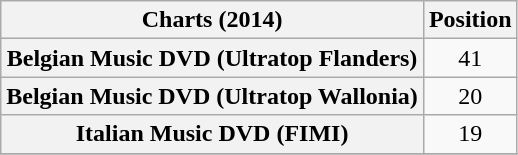<table class="wikitable sortable plainrowheaders" style="text-align:center;">
<tr>
<th>Charts (2014)</th>
<th>Position</th>
</tr>
<tr>
<th scope="row">Belgian Music DVD (Ultratop Flanders)</th>
<td>41</td>
</tr>
<tr>
<th scope="row">Belgian Music DVD (Ultratop Wallonia)</th>
<td>20</td>
</tr>
<tr>
<th scope="row">Italian Music DVD (FIMI)</th>
<td>19</td>
</tr>
<tr>
</tr>
</table>
